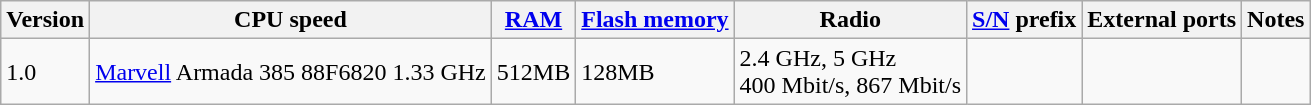<table class="wikitable">
<tr>
<th>Version</th>
<th>CPU speed</th>
<th><a href='#'>RAM</a></th>
<th><a href='#'>Flash memory</a></th>
<th>Radio</th>
<th><a href='#'>S/N</a> prefix</th>
<th>External ports</th>
<th>Notes</th>
</tr>
<tr>
<td>1.0</td>
<td><a href='#'>Marvell</a> Armada 385 88F6820 1.33 GHz</td>
<td>512MB</td>
<td>128MB</td>
<td>2.4 GHz, 5 GHz<br>400 Mbit/s, 867 Mbit/s</td>
<td></td>
<td></td>
<td></td>
</tr>
</table>
